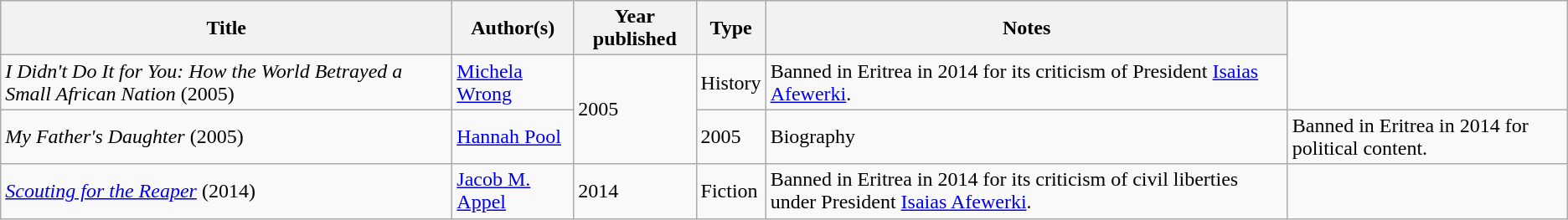<table class="wikitable sortable">
<tr>
<th>Title</th>
<th>Author(s)</th>
<th>Year published</th>
<th>Type</th>
<th class="unsortable">Notes</th>
</tr>
<tr>
<td><em>I Didn't Do It for You: How the World Betrayed a Small African Nation</em> (2005)</td>
<td><a href='#'>Michela Wrong</a></td>
<td rowspan="2">2005</td>
<td>History</td>
<td>Banned in Eritrea in 2014 for its criticism of President <a href='#'>Isaias Afewerki</a>.</td>
</tr>
<tr>
<td><em>My Father's Daughter</em> (2005)</td>
<td><a href='#'>Hannah Pool</a></td>
<td>2005</td>
<td>Biography</td>
<td>Banned in Eritrea in 2014 for political content.</td>
</tr>
<tr>
<td><em><a href='#'>Scouting for the Reaper</a></em> (2014)</td>
<td><a href='#'>Jacob M. Appel</a></td>
<td>2014</td>
<td>Fiction</td>
<td>Banned in Eritrea in 2014 for its criticism of civil liberties under President <a href='#'>Isaias Afewerki</a>.</td>
</tr>
</table>
